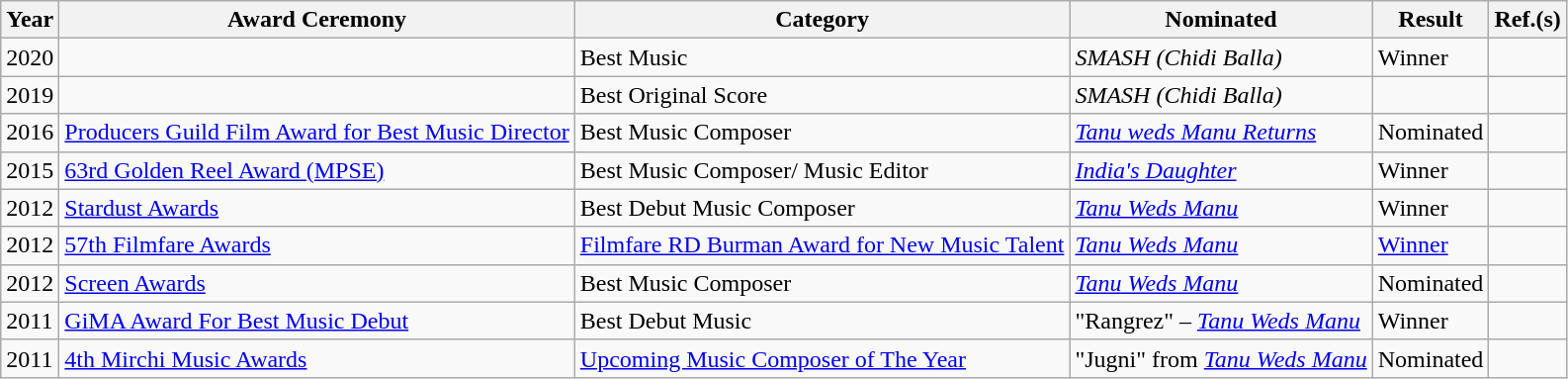<table class="wikitable">
<tr>
<th>Year</th>
<th>Award Ceremony</th>
<th>Category</th>
<th>Nominated</th>
<th>Result</th>
<th>Ref.(s)</th>
</tr>
<tr>
<td>2020</td>
<td></td>
<td>Best Music</td>
<td><em>SMASH (Chidi Balla)</em></td>
<td>Winner</td>
<td></td>
</tr>
<tr>
<td>2019</td>
<td></td>
<td>Best Original Score</td>
<td><em>SMASH (Chidi Balla)</em></td>
<td></td>
<td></td>
</tr>
<tr>
<td>2016</td>
<td><a href='#'>Producers Guild Film Award for Best Music Director</a></td>
<td>Best Music Composer</td>
<td><em><a href='#'>Tanu weds Manu Returns</a></em></td>
<td>Nominated</td>
<td></td>
</tr>
<tr>
<td>2015</td>
<td><a href='#'>63rd Golden Reel Award (MPSE)</a></td>
<td>Best Music Composer/ Music Editor</td>
<td><em><a href='#'>India's Daughter</a></em></td>
<td>Winner</td>
<td></td>
</tr>
<tr>
<td>2012</td>
<td><a href='#'>Stardust Awards</a></td>
<td>Best Debut Music Composer</td>
<td><em><a href='#'>Tanu Weds Manu</a></em></td>
<td>Winner</td>
<td></td>
</tr>
<tr>
<td>2012</td>
<td><a href='#'>57th Filmfare Awards</a></td>
<td><a href='#'>Filmfare RD Burman Award for New Music Talent</a></td>
<td><em><a href='#'>Tanu Weds Manu</a></em></td>
<td><a href='#'>Winner</a></td>
<td></td>
</tr>
<tr>
<td>2012</td>
<td><a href='#'>Screen Awards</a></td>
<td>Best Music Composer</td>
<td><em><a href='#'>Tanu Weds Manu</a></em></td>
<td>Nominated</td>
<td></td>
</tr>
<tr>
<td>2011</td>
<td><a href='#'>GiMA Award For Best Music Debut</a></td>
<td>Best Debut Music</td>
<td>"Rangrez" – <em><a href='#'>Tanu Weds Manu</a></em></td>
<td>Winner</td>
<td></td>
</tr>
<tr>
<td>2011</td>
<td><a href='#'>4th Mirchi Music Awards</a></td>
<td><a href='#'>Upcoming Music Composer of The Year</a></td>
<td>"Jugni" from <em><a href='#'>Tanu Weds Manu</a></em></td>
<td>Nominated</td>
<td></td>
</tr>
</table>
